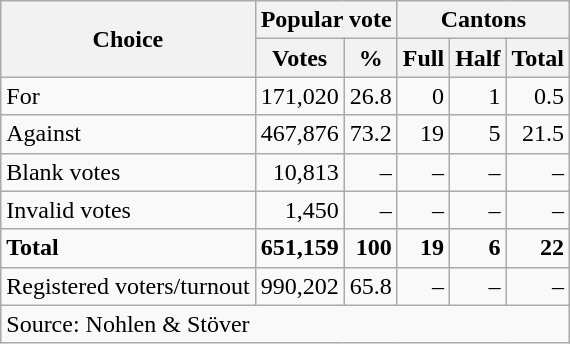<table class=wikitable style=text-align:right>
<tr>
<th rowspan=2>Choice</th>
<th colspan=2>Popular vote</th>
<th colspan=3>Cantons</th>
</tr>
<tr>
<th>Votes</th>
<th>%</th>
<th>Full</th>
<th>Half</th>
<th>Total</th>
</tr>
<tr>
<td align=left>For</td>
<td>171,020</td>
<td>26.8</td>
<td>0</td>
<td>1</td>
<td>0.5</td>
</tr>
<tr>
<td align=left>Against</td>
<td>467,876</td>
<td>73.2</td>
<td>19</td>
<td>5</td>
<td>21.5</td>
</tr>
<tr>
<td align=left>Blank votes</td>
<td>10,813</td>
<td>–</td>
<td>–</td>
<td>–</td>
<td>–</td>
</tr>
<tr>
<td align=left>Invalid votes</td>
<td>1,450</td>
<td>–</td>
<td>–</td>
<td>–</td>
<td>–</td>
</tr>
<tr>
<td align=left><strong>Total</strong></td>
<td><strong>651,159</strong></td>
<td><strong>100</strong></td>
<td><strong>19</strong></td>
<td><strong>6</strong></td>
<td><strong>22</strong></td>
</tr>
<tr>
<td align=left>Registered voters/turnout</td>
<td>990,202</td>
<td>65.8</td>
<td>–</td>
<td>–</td>
<td>–</td>
</tr>
<tr>
<td align=left colspan=6>Source: Nohlen & Stöver</td>
</tr>
</table>
